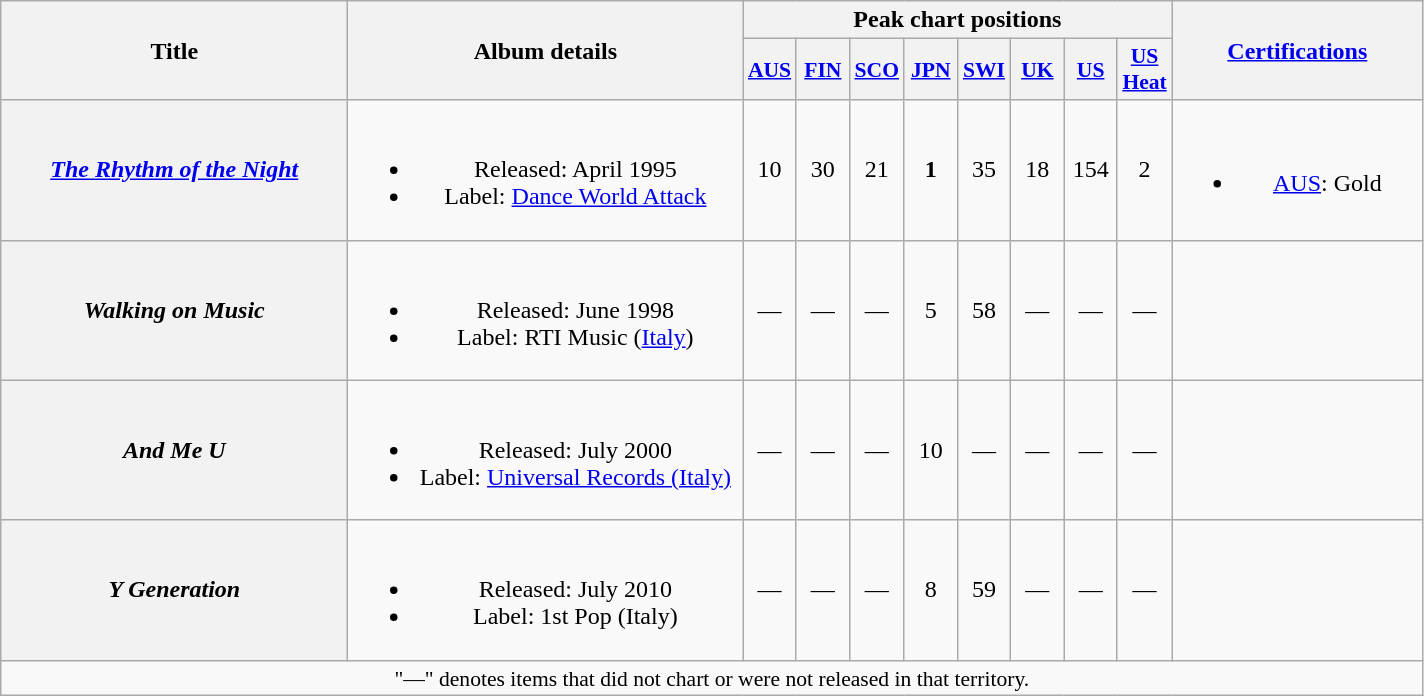<table class="wikitable plainrowheaders" style="text-align:center;">
<tr>
<th scope="col" rowspan="2" style="width:14em;">Title</th>
<th scope="col" rowspan="2" style="width:16em;">Album details</th>
<th scope="col" colspan="8">Peak chart positions</th>
<th rowspan="2" style="width:10em;"><a href='#'>Certifications</a></th>
</tr>
<tr>
<th style="width:2em;font-size:90%;"><a href='#'>AUS</a><br></th>
<th style="width:2em;font-size:90%;"><a href='#'>FIN</a><br></th>
<th style="width:2em;font-size:90%;"><a href='#'>SCO</a><br></th>
<th style="width:2em;font-size:90%;"><a href='#'>JPN</a><br></th>
<th style="width:2em;font-size:90%;"><a href='#'>SWI</a><br></th>
<th style="width:2em;font-size:90%;"><a href='#'>UK</a><br></th>
<th style="width:2em;font-size:90%;"><a href='#'>US</a><br></th>
<th style="width:2em;font-size:90%;"><a href='#'>US<br>Heat</a><br></th>
</tr>
<tr>
<th scope="row"><em><a href='#'>The Rhythm of the Night</a></em></th>
<td><br><ul><li>Released: April 1995</li><li>Label: <a href='#'>Dance World Attack</a></li></ul></td>
<td>10</td>
<td>30</td>
<td>21</td>
<td><strong>1</strong></td>
<td>35</td>
<td>18</td>
<td>154</td>
<td>2</td>
<td><br><ul><li><a href='#'>AUS</a>: Gold</li></ul></td>
</tr>
<tr>
<th scope="row"><em>Walking on Music</em></th>
<td><br><ul><li>Released: June 1998</li><li>Label: RTI Music (<a href='#'>Italy</a>)</li></ul></td>
<td>—</td>
<td>—</td>
<td>—</td>
<td>5</td>
<td>58</td>
<td>—</td>
<td>—</td>
<td>—</td>
<td></td>
</tr>
<tr>
<th scope="row"><em>And Me U</em></th>
<td><br><ul><li>Released: July 2000</li><li>Label: <a href='#'>Universal Records (Italy)</a></li></ul></td>
<td>—</td>
<td>—</td>
<td>—</td>
<td>10</td>
<td>—</td>
<td>—</td>
<td>—</td>
<td>—</td>
<td></td>
</tr>
<tr>
<th scope="row"><em>Y Generation</em></th>
<td><br><ul><li>Released: July 2010</li><li>Label: 1st Pop (Italy)</li></ul></td>
<td>—</td>
<td>—</td>
<td>—</td>
<td>8</td>
<td>59</td>
<td>—</td>
<td>—</td>
<td>—</td>
<td></td>
</tr>
<tr>
<td align="center" colspan="15" style="font-size:90%">"—" denotes items that did not chart or were not released in that territory.</td>
</tr>
</table>
